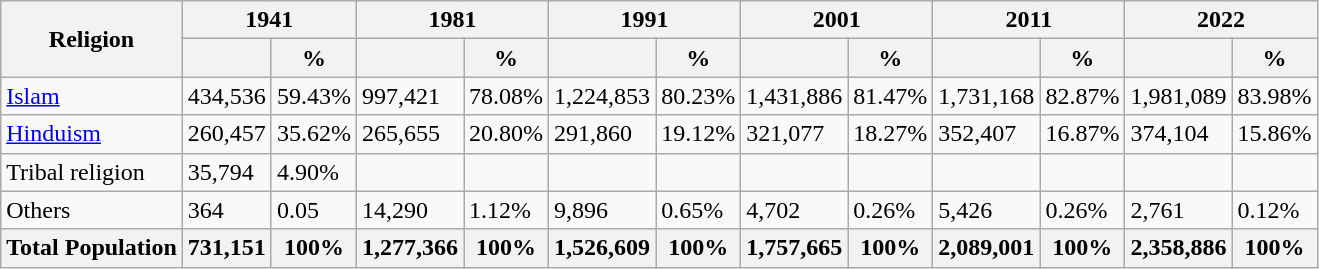<table class="wikitable sortable">
<tr>
<th rowspan="2">Religion</th>
<th colspan="2">1941</th>
<th colspan="2">1981</th>
<th colspan="2">1991</th>
<th colspan="2">2001</th>
<th colspan="2">2011</th>
<th colspan="2">2022</th>
</tr>
<tr>
<th></th>
<th>%</th>
<th></th>
<th>%</th>
<th></th>
<th>%</th>
<th></th>
<th>%</th>
<th></th>
<th>%</th>
<th></th>
<th>%</th>
</tr>
<tr>
<td><a href='#'>Islam</a> </td>
<td>434,536</td>
<td>59.43%</td>
<td>997,421</td>
<td>78.08%</td>
<td>1,224,853</td>
<td>80.23%</td>
<td>1,431,886</td>
<td>81.47%</td>
<td>1,731,168</td>
<td>82.87%</td>
<td>1,981,089</td>
<td>83.98%</td>
</tr>
<tr>
<td><a href='#'>Hinduism</a> </td>
<td>260,457</td>
<td>35.62%</td>
<td>265,655</td>
<td>20.80%</td>
<td>291,860</td>
<td>19.12%</td>
<td>321,077</td>
<td>18.27%</td>
<td>352,407</td>
<td>16.87%</td>
<td>374,104</td>
<td>15.86%</td>
</tr>
<tr>
<td>Tribal religion</td>
<td>35,794</td>
<td>4.90%</td>
<td></td>
<td></td>
<td></td>
<td></td>
<td></td>
<td></td>
<td></td>
<td></td>
<td></td>
<td></td>
</tr>
<tr>
<td>Others </td>
<td>364</td>
<td>0.05</td>
<td>14,290</td>
<td>1.12%</td>
<td>9,896</td>
<td>0.65%</td>
<td>4,702</td>
<td>0.26%</td>
<td>5,426</td>
<td>0.26%</td>
<td>2,761</td>
<td>0.12%</td>
</tr>
<tr>
<th>Total Population</th>
<th>731,151</th>
<th>100%</th>
<th>1,277,366</th>
<th>100%</th>
<th>1,526,609</th>
<th>100%</th>
<th>1,757,665</th>
<th>100%</th>
<th>2,089,001</th>
<th>100%</th>
<th>2,358,886</th>
<th>100%</th>
</tr>
</table>
